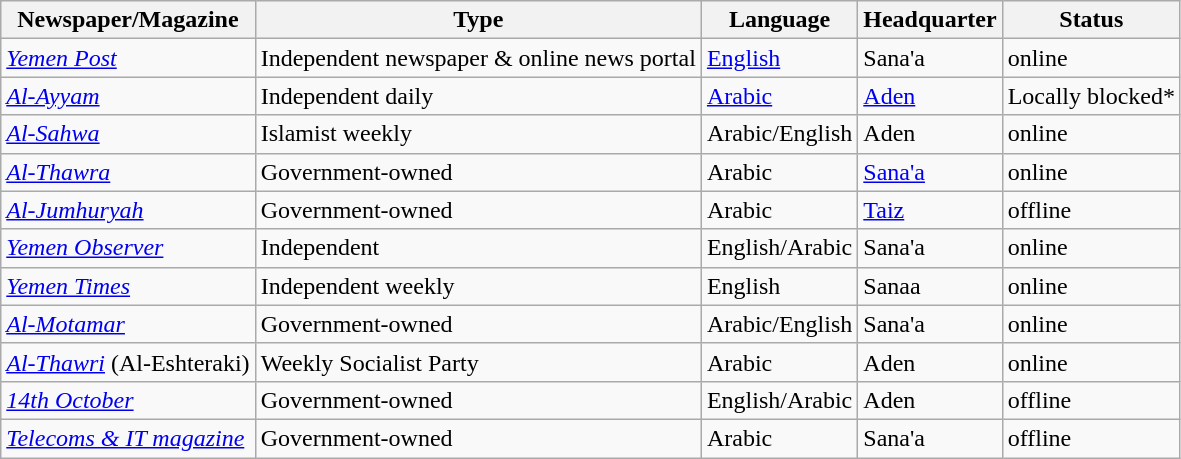<table class="wikitable" border="1">
<tr>
<th>Newspaper/Magazine</th>
<th>Type</th>
<th>Language</th>
<th>Headquarter</th>
<th>Status</th>
</tr>
<tr>
<td><em><a href='#'>Yemen Post</a></em></td>
<td>Independent newspaper & online news portal</td>
<td><a href='#'>English</a></td>
<td>Sana'a</td>
<td>online</td>
</tr>
<tr>
<td><em><a href='#'>Al-Ayyam</a></em></td>
<td>Independent daily</td>
<td><a href='#'>Arabic</a></td>
<td><a href='#'>Aden</a></td>
<td>Locally blocked*</td>
</tr>
<tr>
<td><em><a href='#'>Al-Sahwa</a></em></td>
<td>Islamist weekly</td>
<td>Arabic/English</td>
<td>Aden</td>
<td>online</td>
</tr>
<tr>
<td><em><a href='#'>Al-Thawra</a></em></td>
<td>Government-owned</td>
<td>Arabic</td>
<td><a href='#'>Sana'a</a></td>
<td>online</td>
</tr>
<tr>
<td><em><a href='#'>Al-Jumhuryah</a></em></td>
<td>Government-owned</td>
<td>Arabic</td>
<td><a href='#'>Taiz</a></td>
<td>offline</td>
</tr>
<tr>
<td><em><a href='#'>Yemen Observer</a></em></td>
<td>Independent</td>
<td>English/Arabic</td>
<td>Sana'a</td>
<td>online</td>
</tr>
<tr>
<td><em><a href='#'>Yemen Times</a></em></td>
<td>Independent weekly</td>
<td>English</td>
<td>Sanaa</td>
<td>online</td>
</tr>
<tr>
<td><em><a href='#'>Al-Motamar</a></em></td>
<td>Government-owned</td>
<td>Arabic/English</td>
<td>Sana'a</td>
<td>online</td>
</tr>
<tr>
<td><em><a href='#'>Al-Thawri</a></em> (Al-Eshteraki)</td>
<td>Weekly Socialist Party</td>
<td>Arabic</td>
<td>Aden</td>
<td>online</td>
</tr>
<tr>
<td><em><a href='#'>14th October</a></em></td>
<td>Government-owned</td>
<td>English/Arabic</td>
<td>Aden</td>
<td>offline</td>
</tr>
<tr>
<td><em><a href='#'>Telecoms & IT magazine</a></em></td>
<td>Government-owned</td>
<td>Arabic</td>
<td>Sana'a</td>
<td>offline</td>
</tr>
</table>
